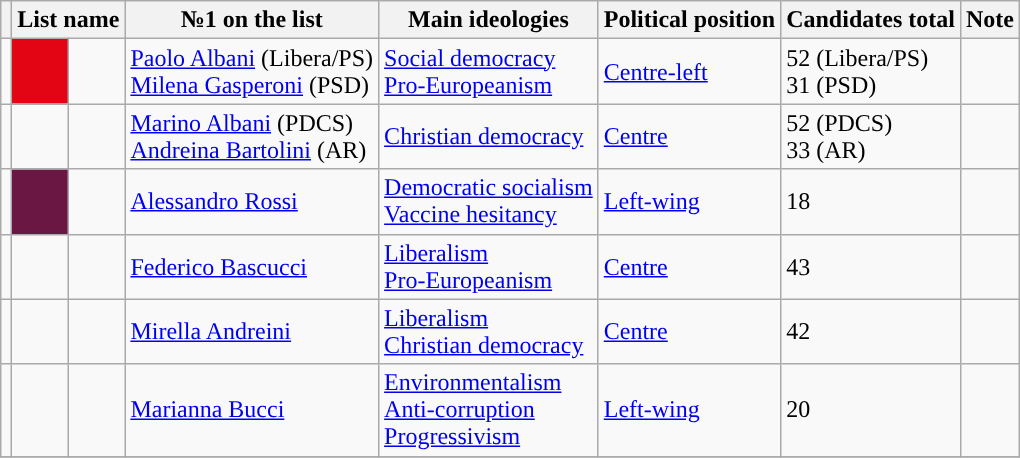<table class="wikitable">
<tr>
<th></th>
<th colspan="2">List name</th>
<th>№1 on the list</th>
<th>Main ideologies</th>
<th>Political position</th>
<th>Candidates total</th>
<th>Note</th>
</tr>
<tr>
<td></td>
<td style="background:#E30514"></td>
<td></td>
<td><a href='#'>Paolo Albani</a> (Libera/PS)<br><a href='#'>Milena Gasperoni</a> (PSD)</td>
<td><a href='#'>Social democracy</a><br><a href='#'>Pro-Europeanism</a></td>
<td><a href='#'>Centre-left</a></td>
<td>52 (Libera/PS)<br>31 (PSD)</td>
<td></td>
</tr>
<tr>
<td></td>
<td style="background:"></td>
<td></td>
<td><a href='#'>Marino Albani</a> (PDCS)<br><a href='#'>Andreina Bartolini</a> (AR)</td>
<td><a href='#'>Christian democracy</a></td>
<td><a href='#'>Centre</a></td>
<td>52 (PDCS)<br>33 (AR)</td>
<td></td>
</tr>
<tr>
<td></td>
<td style="background:#6B1744"></td>
<td></td>
<td><a href='#'>Alessandro Rossi</a></td>
<td><a href='#'>Democratic socialism</a><br><a href='#'>Vaccine hesitancy</a></td>
<td><a href='#'>Left-wing</a></td>
<td>18</td>
<td></td>
</tr>
<tr>
<td></td>
<td style="background:"></td>
<td></td>
<td><a href='#'>Federico Bascucci</a></td>
<td><a href='#'>Liberalism</a><br><a href='#'>Pro-Europeanism</a></td>
<td><a href='#'>Centre</a></td>
<td>43</td>
<td></td>
</tr>
<tr>
<td></td>
<td style="background:"></td>
<td></td>
<td><a href='#'>Mirella Andreini</a></td>
<td><a href='#'>Liberalism</a><br><a href='#'>Christian democracy</a></td>
<td><a href='#'>Centre</a></td>
<td>42</td>
<td></td>
</tr>
<tr>
<td></td>
<td style="background:"></td>
<td></td>
<td><a href='#'>Marianna Bucci</a></td>
<td><a href='#'>Environmentalism</a><br><a href='#'>Anti-corruption</a><br><a href='#'>Progressivism</a></td>
<td><a href='#'>Left-wing</a></td>
<td>20</td>
<td></td>
</tr>
<tr>
</tr>
</table>
